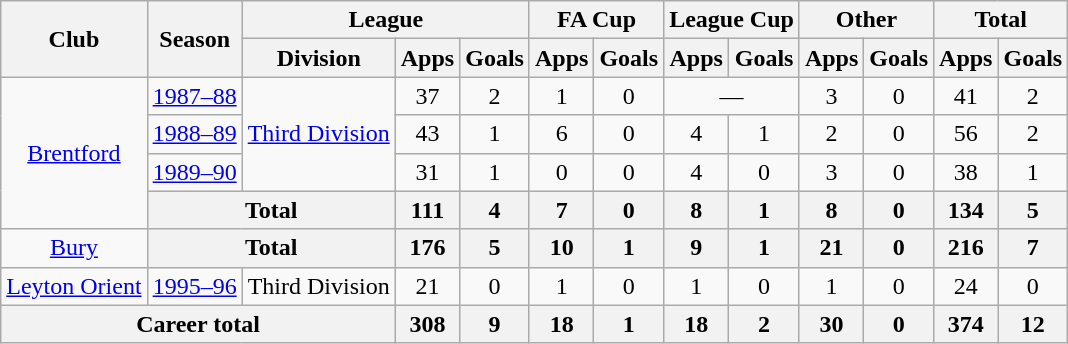<table class="wikitable" style="text-align: center;">
<tr>
<th rowspan="2">Club</th>
<th rowspan="2">Season</th>
<th colspan="3">League</th>
<th colspan="2">FA Cup</th>
<th colspan="2">League Cup</th>
<th colspan="2">Other</th>
<th colspan="2">Total</th>
</tr>
<tr>
<th>Division</th>
<th>Apps</th>
<th>Goals</th>
<th>Apps</th>
<th>Goals</th>
<th>Apps</th>
<th>Goals</th>
<th>Apps</th>
<th>Goals</th>
<th>Apps</th>
<th>Goals</th>
</tr>
<tr>
<td rowspan="4"><a href='#'>Brentford</a></td>
<td><a href='#'>1987–88</a></td>
<td rowspan="3"><a href='#'>Third Division</a></td>
<td>37</td>
<td>2</td>
<td>1</td>
<td>0</td>
<td colspan="2">—</td>
<td>3</td>
<td>0</td>
<td>41</td>
<td>2</td>
</tr>
<tr>
<td><a href='#'>1988–89</a></td>
<td>43</td>
<td>1</td>
<td>6</td>
<td>0</td>
<td>4</td>
<td>1</td>
<td>2</td>
<td>0</td>
<td>56</td>
<td>2</td>
</tr>
<tr>
<td><a href='#'>1989–90</a></td>
<td>31</td>
<td>1</td>
<td>0</td>
<td>0</td>
<td>4</td>
<td>0</td>
<td>3</td>
<td>0</td>
<td>38</td>
<td>1</td>
</tr>
<tr>
<th colspan="2">Total</th>
<th>111</th>
<th>4</th>
<th>7</th>
<th>0</th>
<th>8</th>
<th>1</th>
<th>8</th>
<th>0</th>
<th>134</th>
<th>5</th>
</tr>
<tr>
<td><a href='#'>Bury</a></td>
<th colspan="2">Total</th>
<th>176</th>
<th>5</th>
<th>10</th>
<th>1</th>
<th>9</th>
<th>1</th>
<th>21</th>
<th>0</th>
<th>216</th>
<th>7</th>
</tr>
<tr>
<td><a href='#'>Leyton Orient</a></td>
<td><a href='#'>1995–96</a></td>
<td>Third Division</td>
<td>21</td>
<td>0</td>
<td>1</td>
<td>0</td>
<td>1</td>
<td>0</td>
<td>1</td>
<td>0</td>
<td>24</td>
<td>0</td>
</tr>
<tr>
<th colspan="3">Career total</th>
<th>308</th>
<th>9</th>
<th>18</th>
<th>1</th>
<th>18</th>
<th>2</th>
<th>30</th>
<th>0</th>
<th>374</th>
<th>12</th>
</tr>
</table>
